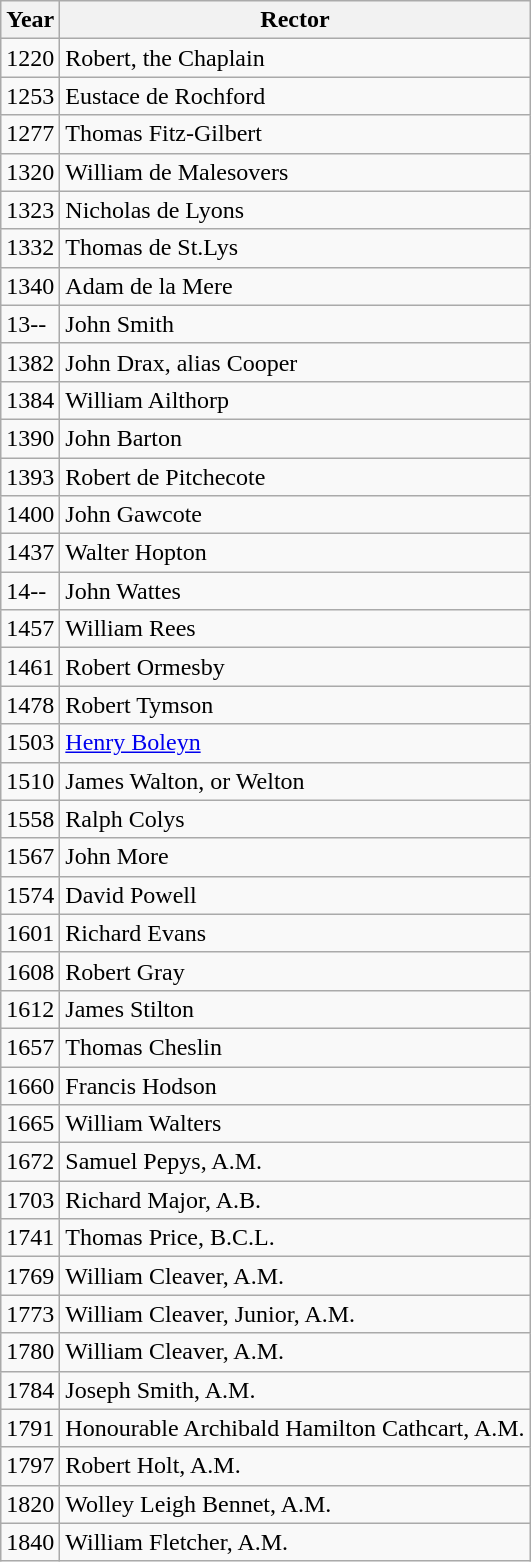<table class="wikitable">
<tr>
<th>Year</th>
<th>Rector</th>
</tr>
<tr>
<td>1220</td>
<td>Robert, the Chaplain</td>
</tr>
<tr>
<td>1253</td>
<td>Eustace de Rochford</td>
</tr>
<tr>
<td>1277</td>
<td>Thomas Fitz-Gilbert</td>
</tr>
<tr>
<td>1320</td>
<td>William de Malesovers</td>
</tr>
<tr>
<td>1323</td>
<td>Nicholas de Lyons</td>
</tr>
<tr>
<td>1332</td>
<td>Thomas de St.Lys</td>
</tr>
<tr>
<td>1340</td>
<td>Adam de la Mere</td>
</tr>
<tr>
<td>13--</td>
<td>John Smith</td>
</tr>
<tr>
<td>1382</td>
<td>John Drax, alias Cooper</td>
</tr>
<tr>
<td>1384</td>
<td>William Ailthorp</td>
</tr>
<tr>
<td>1390</td>
<td>John Barton</td>
</tr>
<tr>
<td>1393</td>
<td>Robert de Pitchecote</td>
</tr>
<tr>
<td>1400</td>
<td>John Gawcote</td>
</tr>
<tr>
<td>1437</td>
<td>Walter Hopton</td>
</tr>
<tr>
<td>14--</td>
<td>John Wattes</td>
</tr>
<tr>
<td>1457</td>
<td>William Rees</td>
</tr>
<tr>
<td>1461</td>
<td>Robert Ormesby</td>
</tr>
<tr>
<td>1478</td>
<td>Robert Tymson</td>
</tr>
<tr>
<td>1503</td>
<td><a href='#'>Henry Boleyn</a></td>
</tr>
<tr>
<td>1510</td>
<td>James Walton, or Welton</td>
</tr>
<tr>
<td>1558</td>
<td>Ralph Colys</td>
</tr>
<tr>
<td>1567</td>
<td>John More</td>
</tr>
<tr>
<td>1574</td>
<td>David Powell</td>
</tr>
<tr>
<td>1601</td>
<td>Richard Evans</td>
</tr>
<tr>
<td>1608</td>
<td>Robert Gray</td>
</tr>
<tr>
<td>1612</td>
<td>James Stilton</td>
</tr>
<tr>
<td>1657</td>
<td>Thomas Cheslin</td>
</tr>
<tr>
<td>1660</td>
<td>Francis Hodson</td>
</tr>
<tr>
<td>1665</td>
<td>William Walters</td>
</tr>
<tr>
<td>1672</td>
<td>Samuel Pepys, A.M.</td>
</tr>
<tr>
<td>1703</td>
<td>Richard Major, A.B.</td>
</tr>
<tr>
<td>1741</td>
<td>Thomas Price, B.C.L.</td>
</tr>
<tr>
<td>1769</td>
<td>William Cleaver, A.M.</td>
</tr>
<tr>
<td>1773</td>
<td>William Cleaver, Junior, A.M.</td>
</tr>
<tr>
<td>1780</td>
<td>William Cleaver, A.M.</td>
</tr>
<tr>
<td>1784</td>
<td>Joseph Smith, A.M.</td>
</tr>
<tr>
<td>1791</td>
<td>Honourable Archibald Hamilton Cathcart, A.M.</td>
</tr>
<tr>
<td>1797</td>
<td>Robert Holt, A.M.</td>
</tr>
<tr>
<td>1820</td>
<td>Wolley Leigh Bennet, A.M.</td>
</tr>
<tr>
<td>1840</td>
<td>William Fletcher, A.M.</td>
</tr>
</table>
